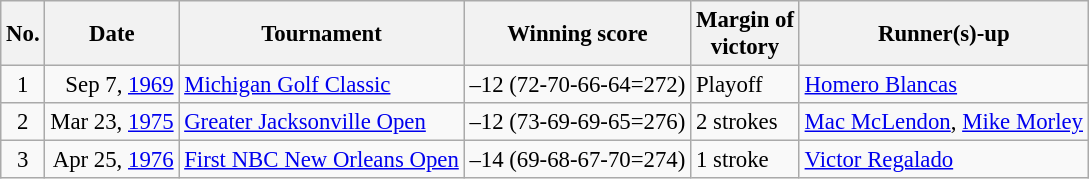<table class="wikitable" style="font-size:95%;">
<tr>
<th>No.</th>
<th>Date</th>
<th>Tournament</th>
<th>Winning score</th>
<th>Margin of<br>victory</th>
<th>Runner(s)-up</th>
</tr>
<tr>
<td align=center>1</td>
<td align=right>Sep 7, <a href='#'>1969</a></td>
<td><a href='#'>Michigan Golf Classic</a></td>
<td>–12 (72-70-66-64=272)</td>
<td>Playoff</td>
<td> <a href='#'>Homero Blancas</a></td>
</tr>
<tr>
<td align=center>2</td>
<td align=right>Mar 23, <a href='#'>1975</a></td>
<td><a href='#'>Greater Jacksonville Open</a></td>
<td>–12 (73-69-69-65=276)</td>
<td>2 strokes</td>
<td> <a href='#'>Mac McLendon</a>,  <a href='#'>Mike Morley</a></td>
</tr>
<tr>
<td align=center>3</td>
<td align=right>Apr 25, <a href='#'>1976</a></td>
<td><a href='#'>First NBC New Orleans Open</a></td>
<td>–14 (69-68-67-70=274)</td>
<td>1 stroke</td>
<td> <a href='#'>Victor Regalado</a></td>
</tr>
</table>
